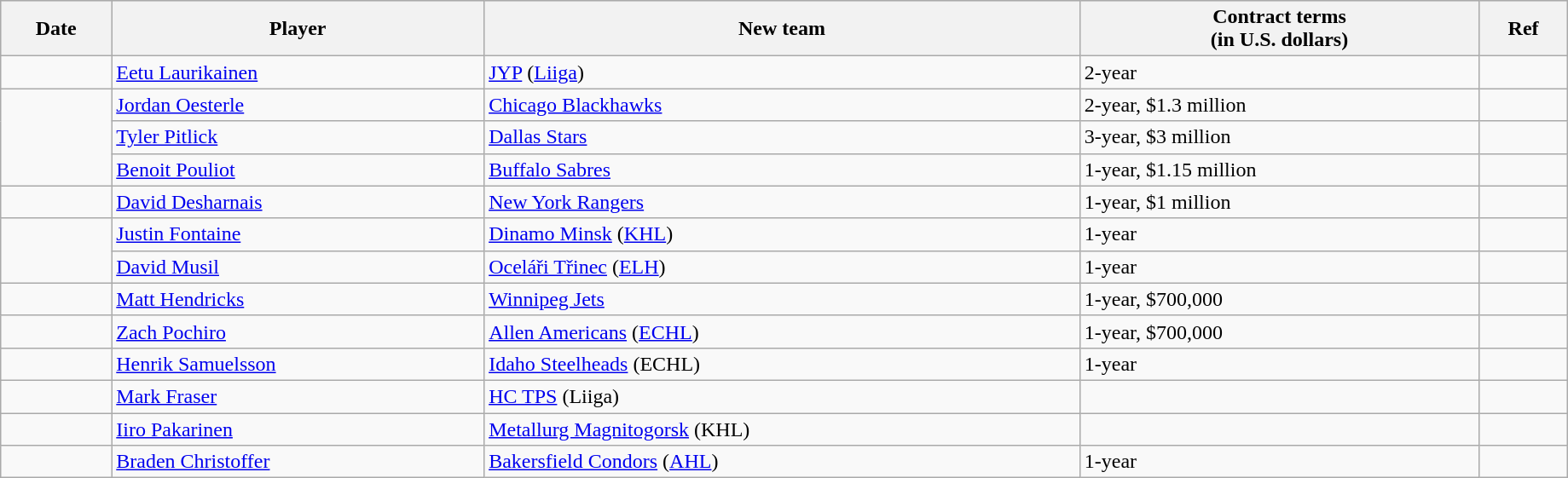<table class="wikitable" width=97%>
<tr style="background:#ddd; text-align:center;">
<th>Date</th>
<th>Player</th>
<th>New team</th>
<th>Contract terms<br>(in U.S. dollars)</th>
<th>Ref</th>
</tr>
<tr>
<td></td>
<td><a href='#'>Eetu Laurikainen</a></td>
<td><a href='#'>JYP</a> (<a href='#'>Liiga</a>)</td>
<td>2-year</td>
<td></td>
</tr>
<tr>
<td rowspan=3></td>
<td><a href='#'>Jordan Oesterle</a></td>
<td><a href='#'>Chicago Blackhawks</a></td>
<td>2-year, $1.3 million</td>
<td></td>
</tr>
<tr>
<td><a href='#'>Tyler Pitlick</a></td>
<td><a href='#'>Dallas Stars</a></td>
<td>3-year, $3 million</td>
<td></td>
</tr>
<tr>
<td><a href='#'>Benoit Pouliot</a></td>
<td><a href='#'>Buffalo Sabres</a></td>
<td>1-year, $1.15 million</td>
<td></td>
</tr>
<tr>
<td></td>
<td><a href='#'>David Desharnais</a></td>
<td><a href='#'>New York Rangers</a></td>
<td>1-year, $1 million</td>
<td></td>
</tr>
<tr>
<td rowspan=2></td>
<td><a href='#'>Justin Fontaine</a></td>
<td><a href='#'>Dinamo Minsk</a> (<a href='#'>KHL</a>)</td>
<td>1-year</td>
<td></td>
</tr>
<tr>
<td><a href='#'>David Musil</a></td>
<td><a href='#'>Oceláři Třinec</a> (<a href='#'>ELH</a>)</td>
<td>1-year</td>
<td></td>
</tr>
<tr>
<td></td>
<td><a href='#'>Matt Hendricks</a></td>
<td><a href='#'>Winnipeg Jets</a></td>
<td>1-year, $700,000</td>
<td></td>
</tr>
<tr>
<td></td>
<td><a href='#'>Zach Pochiro</a></td>
<td><a href='#'>Allen Americans</a> (<a href='#'>ECHL</a>)</td>
<td>1-year, $700,000</td>
<td></td>
</tr>
<tr>
<td></td>
<td><a href='#'>Henrik Samuelsson</a></td>
<td><a href='#'>Idaho Steelheads</a> (ECHL)</td>
<td>1-year</td>
<td></td>
</tr>
<tr>
<td></td>
<td><a href='#'>Mark Fraser</a></td>
<td><a href='#'>HC TPS</a> (Liiga)</td>
<td></td>
<td></td>
</tr>
<tr>
<td></td>
<td><a href='#'>Iiro Pakarinen</a></td>
<td><a href='#'>Metallurg Magnitogorsk</a> (KHL)</td>
<td></td>
<td></td>
</tr>
<tr>
<td></td>
<td><a href='#'>Braden Christoffer</a></td>
<td><a href='#'>Bakersfield Condors</a> (<a href='#'>AHL</a>)</td>
<td>1-year</td>
<td></td>
</tr>
</table>
